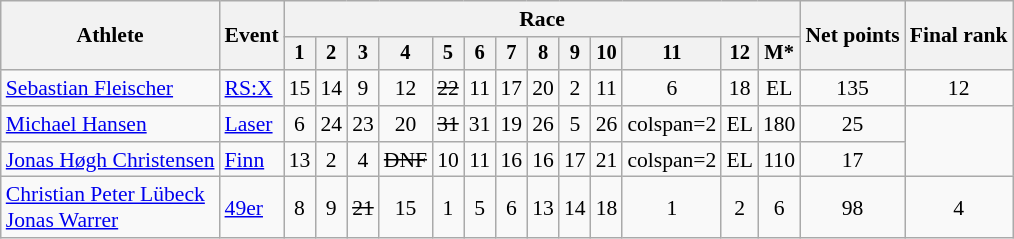<table class="wikitable" style="font-size:90%">
<tr>
<th rowspan="2">Athlete</th>
<th rowspan="2">Event</th>
<th colspan=13>Race</th>
<th rowspan=2>Net points</th>
<th rowspan=2>Final rank</th>
</tr>
<tr style="font-size:95%">
<th>1</th>
<th>2</th>
<th>3</th>
<th>4</th>
<th>5</th>
<th>6</th>
<th>7</th>
<th>8</th>
<th>9</th>
<th>10</th>
<th>11</th>
<th>12</th>
<th>M*</th>
</tr>
<tr align=center>
<td align=left><a href='#'>Sebastian Fleischer</a></td>
<td align=left><a href='#'>RS:X</a></td>
<td>15</td>
<td>14</td>
<td>9</td>
<td>12</td>
<td><s>22</s></td>
<td>11</td>
<td>17</td>
<td>20</td>
<td>2</td>
<td>11</td>
<td>6</td>
<td>18</td>
<td>EL</td>
<td>135</td>
<td>12</td>
</tr>
<tr align=center>
<td align=left><a href='#'>Michael Hansen</a></td>
<td align=left><a href='#'>Laser</a></td>
<td>6</td>
<td>24</td>
<td>23</td>
<td>20</td>
<td><s>31</s></td>
<td>31</td>
<td>19</td>
<td>26</td>
<td>5</td>
<td>26</td>
<td>colspan=2 </td>
<td>EL</td>
<td>180</td>
<td>25</td>
</tr>
<tr align=center>
<td align=left><a href='#'>Jonas Høgh Christensen</a></td>
<td align=left><a href='#'>Finn</a></td>
<td>13</td>
<td>2</td>
<td>4</td>
<td><s>DNF</s></td>
<td>10</td>
<td>11</td>
<td>16</td>
<td>16</td>
<td>17</td>
<td>21</td>
<td>colspan=2 </td>
<td>EL</td>
<td>110</td>
<td>17</td>
</tr>
<tr align=center>
<td align=left><a href='#'>Christian Peter Lübeck</a><br><a href='#'>Jonas Warrer</a></td>
<td align=left><a href='#'>49er</a></td>
<td>8</td>
<td>9</td>
<td><s>21</s></td>
<td>15</td>
<td>1</td>
<td>5</td>
<td>6</td>
<td>13</td>
<td>14</td>
<td>18</td>
<td>1</td>
<td>2</td>
<td>6</td>
<td>98</td>
<td>4</td>
</tr>
</table>
